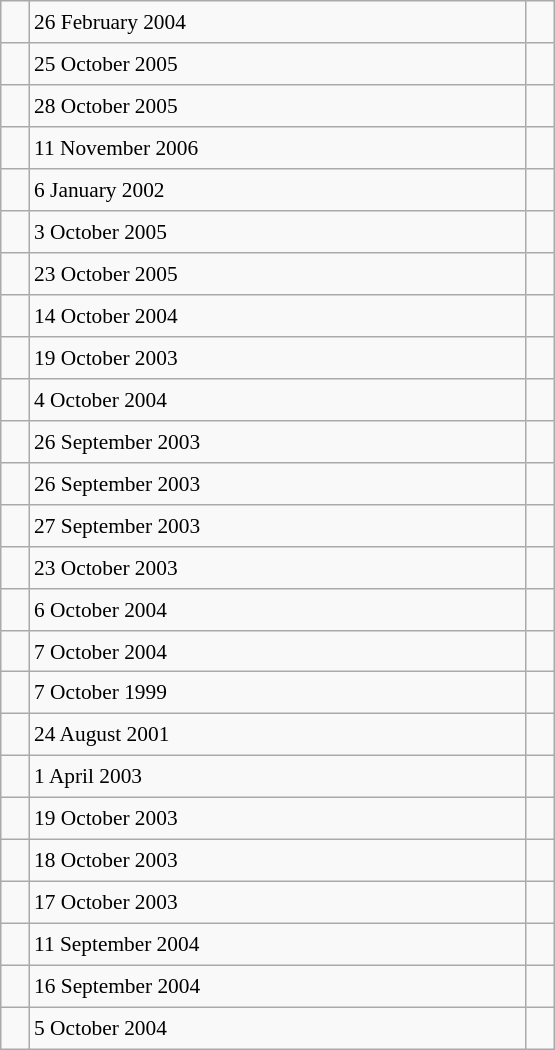<table class="wikitable" style="font-size: 89%; float: left; width: 26em; margin-right: 1em; height: 700px">
<tr>
<td></td>
<td>26 February 2004</td>
<td></td>
</tr>
<tr>
<td></td>
<td>25 October 2005</td>
<td></td>
</tr>
<tr>
<td></td>
<td>28 October 2005</td>
<td></td>
</tr>
<tr>
<td></td>
<td>11 November 2006</td>
<td></td>
</tr>
<tr>
<td></td>
<td>6 January 2002</td>
<td></td>
</tr>
<tr>
<td></td>
<td>3 October 2005</td>
<td></td>
</tr>
<tr>
<td></td>
<td>23 October 2005</td>
<td></td>
</tr>
<tr>
<td></td>
<td>14 October 2004</td>
<td></td>
</tr>
<tr>
<td></td>
<td>19 October 2003</td>
<td></td>
</tr>
<tr>
<td></td>
<td>4 October 2004</td>
<td></td>
</tr>
<tr>
<td></td>
<td>26 September 2003</td>
<td></td>
</tr>
<tr>
<td></td>
<td>26 September 2003</td>
<td></td>
</tr>
<tr>
<td></td>
<td>27 September 2003</td>
<td></td>
</tr>
<tr>
<td></td>
<td>23 October 2003</td>
<td></td>
</tr>
<tr>
<td></td>
<td>6 October 2004</td>
<td></td>
</tr>
<tr>
<td></td>
<td>7 October 2004</td>
<td></td>
</tr>
<tr>
<td></td>
<td>7 October 1999</td>
<td></td>
</tr>
<tr>
<td></td>
<td>24 August 2001</td>
<td></td>
</tr>
<tr>
<td></td>
<td>1 April 2003</td>
<td></td>
</tr>
<tr>
<td></td>
<td>19 October 2003</td>
<td></td>
</tr>
<tr>
<td></td>
<td>18 October 2003</td>
<td></td>
</tr>
<tr>
<td></td>
<td>17 October 2003</td>
<td></td>
</tr>
<tr>
<td></td>
<td>11 September 2004</td>
<td></td>
</tr>
<tr>
<td></td>
<td>16 September 2004</td>
<td></td>
</tr>
<tr>
<td></td>
<td>5 October 2004</td>
<td></td>
</tr>
</table>
